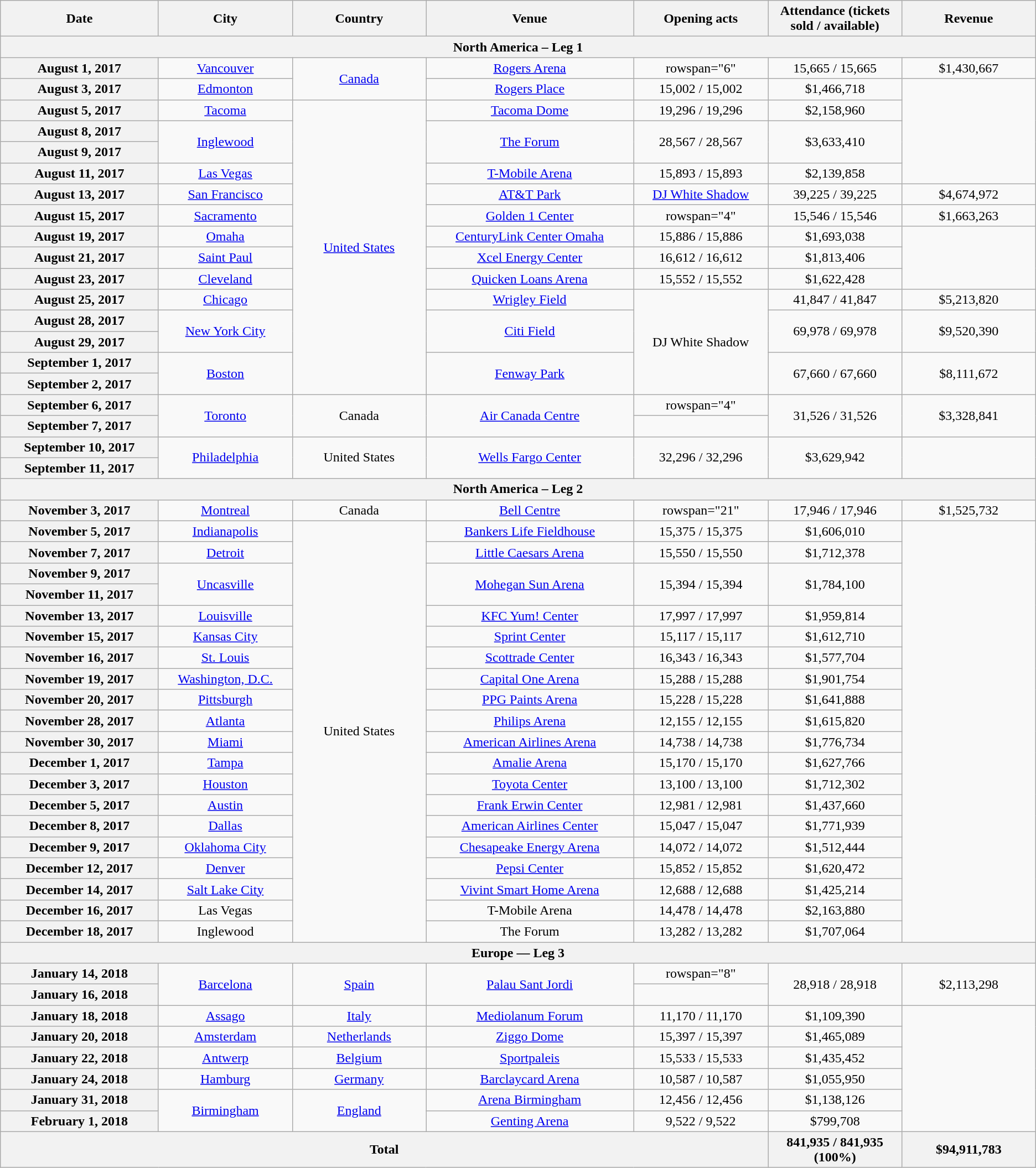<table class="wikitable plainrowheaders" style="text-align:center;">
<tr>
<th scope="col" style="width:12em;">Date</th>
<th scope="col" style="width:10em;">City</th>
<th scope="col" style="width:10em;">Country</th>
<th scope="col" style="width:16em;">Venue</th>
<th scope="col" style="width:10em;">Opening acts</th>
<th scope="col" style="width:10em;">Attendance (tickets sold / available)</th>
<th scope="col" style="width:10em;">Revenue</th>
</tr>
<tr>
<th colspan="7">North America – Leg 1</th>
</tr>
<tr>
<th scope="row" style="text-align:center;">August 1, 2017</th>
<td><a href='#'>Vancouver</a></td>
<td rowspan="2"><a href='#'>Canada</a></td>
<td><a href='#'>Rogers Arena</a></td>
<td>rowspan="6" </td>
<td>15,665 / 15,665</td>
<td>$1,430,667</td>
</tr>
<tr>
<th scope="row" style="text-align:center;">August 3, 2017</th>
<td><a href='#'>Edmonton</a></td>
<td><a href='#'>Rogers Place</a></td>
<td>15,002 / 15,002</td>
<td>$1,466,718</td>
</tr>
<tr>
<th scope="row" style="text-align:center;">August 5, 2017</th>
<td><a href='#'>Tacoma</a></td>
<td rowspan="14"><a href='#'>United States</a></td>
<td><a href='#'>Tacoma Dome</a></td>
<td>19,296 / 19,296</td>
<td>$2,158,960</td>
</tr>
<tr>
<th scope="row" style="text-align:center;">August 8, 2017</th>
<td rowspan="2"><a href='#'>Inglewood</a></td>
<td rowspan="2"><a href='#'>The Forum</a></td>
<td rowspan="2">28,567 / 28,567</td>
<td rowspan="2">$3,633,410</td>
</tr>
<tr>
<th scope="row" style="text-align:center;">August 9, 2017</th>
</tr>
<tr>
<th scope="row" style="text-align:center;">August 11, 2017</th>
<td><a href='#'>Las Vegas</a></td>
<td><a href='#'>T-Mobile Arena</a></td>
<td>15,893 / 15,893</td>
<td>$2,139,858</td>
</tr>
<tr>
<th scope="row" style="text-align:center;">August 13, 2017</th>
<td><a href='#'>San Francisco</a></td>
<td><a href='#'>AT&T Park</a></td>
<td><a href='#'>DJ White Shadow</a></td>
<td>39,225 / 39,225</td>
<td>$4,674,972</td>
</tr>
<tr>
<th scope="row" style="text-align:center;">August 15, 2017</th>
<td><a href='#'>Sacramento</a></td>
<td><a href='#'>Golden 1 Center</a></td>
<td>rowspan="4" </td>
<td>15,546 / 15,546</td>
<td>$1,663,263</td>
</tr>
<tr>
<th scope="row" style="text-align:center;">August 19, 2017</th>
<td><a href='#'>Omaha</a></td>
<td><a href='#'>CenturyLink Center Omaha</a></td>
<td>15,886 / 15,886</td>
<td>$1,693,038</td>
</tr>
<tr>
<th scope="row" style="text-align:center;">August 21, 2017</th>
<td><a href='#'>Saint Paul</a></td>
<td><a href='#'>Xcel Energy Center</a></td>
<td>16,612 / 16,612</td>
<td>$1,813,406</td>
</tr>
<tr>
<th scope="row" style="text-align:center;">August 23, 2017</th>
<td><a href='#'>Cleveland</a></td>
<td><a href='#'>Quicken Loans Arena</a></td>
<td>15,552 / 15,552</td>
<td>$1,622,428</td>
</tr>
<tr>
<th scope="row" style="text-align:center;">August 25, 2017</th>
<td><a href='#'>Chicago</a></td>
<td><a href='#'>Wrigley Field</a></td>
<td rowspan="5">DJ White Shadow</td>
<td>41,847 / 41,847</td>
<td>$5,213,820</td>
</tr>
<tr>
<th scope="row" style="text-align:center;">August 28, 2017</th>
<td rowspan="2"><a href='#'>New York City</a></td>
<td rowspan="2"><a href='#'>Citi Field</a></td>
<td rowspan="2">69,978 / 69,978</td>
<td rowspan="2">$9,520,390</td>
</tr>
<tr>
<th scope="row" style="text-align:center;">August 29, 2017</th>
</tr>
<tr>
<th scope="row" style="text-align:center;">September 1, 2017</th>
<td rowspan="2"><a href='#'>Boston</a></td>
<td rowspan="2"><a href='#'>Fenway Park</a></td>
<td rowspan="2">67,660 / 67,660</td>
<td rowspan="2">$8,111,672</td>
</tr>
<tr>
<th scope="row" style="text-align:center;">September 2, 2017</th>
</tr>
<tr>
<th scope="row" style="text-align:center;">September 6, 2017</th>
<td rowspan="2"><a href='#'>Toronto</a></td>
<td rowspan="2">Canada</td>
<td rowspan="2"><a href='#'>Air Canada Centre</a></td>
<td>rowspan="4" </td>
<td rowspan="2">31,526 / 31,526</td>
<td rowspan="2">$3,328,841</td>
</tr>
<tr>
<th scope="row" style="text-align:center;">September 7, 2017</th>
</tr>
<tr>
<th scope="row" style="text-align:center;">September 10, 2017</th>
<td rowspan="2"><a href='#'>Philadelphia</a></td>
<td rowspan="2">United States</td>
<td rowspan="2"><a href='#'>Wells Fargo Center</a></td>
<td rowspan="2">32,296 / 32,296</td>
<td rowspan="2">$3,629,942</td>
</tr>
<tr>
<th scope="row" style="text-align:center;">September 11, 2017</th>
</tr>
<tr>
<th colspan="7">North America – Leg 2</th>
</tr>
<tr>
<th scope="row" style="text-align:center;">November 3, 2017</th>
<td><a href='#'>Montreal</a></td>
<td>Canada</td>
<td><a href='#'>Bell Centre</a></td>
<td>rowspan="21" </td>
<td>17,946 / 17,946</td>
<td>$1,525,732</td>
</tr>
<tr>
<th scope="row" style="text-align:center;">November 5, 2017</th>
<td><a href='#'>Indianapolis</a></td>
<td rowspan="20">United States</td>
<td><a href='#'>Bankers Life Fieldhouse</a></td>
<td>15,375 / 15,375</td>
<td>$1,606,010</td>
</tr>
<tr>
<th scope="row" style="text-align:center;">November 7, 2017</th>
<td><a href='#'>Detroit</a></td>
<td><a href='#'>Little Caesars Arena</a></td>
<td>15,550 / 15,550</td>
<td>$1,712,378</td>
</tr>
<tr>
<th scope="row" style="text-align:center;">November 9, 2017</th>
<td rowspan="2"><a href='#'>Uncasville</a></td>
<td rowspan="2"><a href='#'>Mohegan Sun Arena</a></td>
<td rowspan="2">15,394 / 15,394</td>
<td rowspan="2">$1,784,100</td>
</tr>
<tr>
<th scope="row" style="text-align:center;">November 11, 2017</th>
</tr>
<tr>
<th scope="row" style="text-align:center;">November 13, 2017</th>
<td><a href='#'>Louisville</a></td>
<td><a href='#'>KFC Yum! Center</a></td>
<td>17,997 / 17,997</td>
<td>$1,959,814</td>
</tr>
<tr>
<th scope="row" style="text-align:center;">November 15, 2017</th>
<td><a href='#'>Kansas City</a></td>
<td><a href='#'>Sprint Center</a></td>
<td>15,117 / 15,117</td>
<td>$1,612,710</td>
</tr>
<tr>
<th scope="row" style="text-align:center;">November 16, 2017</th>
<td><a href='#'>St. Louis</a></td>
<td><a href='#'>Scottrade Center</a></td>
<td>16,343 / 16,343</td>
<td>$1,577,704</td>
</tr>
<tr>
<th scope="row" style="text-align:center;">November 19, 2017</th>
<td><a href='#'>Washington, D.C.</a></td>
<td><a href='#'>Capital One Arena</a></td>
<td>15,288 / 15,288</td>
<td>$1,901,754</td>
</tr>
<tr>
<th scope="row" style="text-align:center;">November 20, 2017</th>
<td><a href='#'>Pittsburgh</a></td>
<td><a href='#'>PPG Paints Arena</a></td>
<td>15,228 / 15,228</td>
<td>$1,641,888</td>
</tr>
<tr>
<th scope="row" style="text-align:center;">November 28, 2017</th>
<td><a href='#'>Atlanta</a></td>
<td><a href='#'>Philips Arena</a></td>
<td>12,155 / 12,155</td>
<td>$1,615,820</td>
</tr>
<tr>
<th scope="row" style="text-align:center;">November 30, 2017</th>
<td><a href='#'>Miami</a></td>
<td><a href='#'>American Airlines Arena</a></td>
<td>14,738 / 14,738</td>
<td>$1,776,734</td>
</tr>
<tr>
<th scope="row" style="text-align:center;">December 1, 2017</th>
<td><a href='#'>Tampa</a></td>
<td><a href='#'>Amalie Arena</a></td>
<td>15,170 / 15,170</td>
<td>$1,627,766</td>
</tr>
<tr>
<th scope="row" style="text-align:center;">December 3, 2017</th>
<td><a href='#'>Houston</a></td>
<td><a href='#'>Toyota Center</a></td>
<td>13,100 / 13,100</td>
<td>$1,712,302</td>
</tr>
<tr>
<th scope="row" style="text-align:center;">December 5, 2017</th>
<td><a href='#'>Austin</a></td>
<td><a href='#'>Frank Erwin Center</a></td>
<td>12,981 / 12,981</td>
<td>$1,437,660</td>
</tr>
<tr>
<th scope="row" style="text-align:center;">December 8, 2017</th>
<td><a href='#'>Dallas</a></td>
<td><a href='#'>American Airlines Center</a></td>
<td>15,047 / 15,047</td>
<td>$1,771,939</td>
</tr>
<tr>
<th scope="row" style="text-align:center;">December 9, 2017</th>
<td><a href='#'>Oklahoma City</a></td>
<td><a href='#'>Chesapeake Energy Arena</a></td>
<td>14,072 / 14,072</td>
<td>$1,512,444</td>
</tr>
<tr>
<th scope="row" style="text-align:center;">December 12, 2017</th>
<td><a href='#'>Denver</a></td>
<td><a href='#'>Pepsi Center</a></td>
<td>15,852 / 15,852</td>
<td>$1,620,472</td>
</tr>
<tr>
<th scope="row" style="text-align:center;">December 14, 2017</th>
<td><a href='#'>Salt Lake City</a></td>
<td><a href='#'>Vivint Smart Home Arena</a></td>
<td>12,688 / 12,688</td>
<td>$1,425,214</td>
</tr>
<tr>
<th scope="row" style="text-align:center;">December 16, 2017</th>
<td>Las Vegas</td>
<td>T-Mobile Arena</td>
<td>14,478 / 14,478</td>
<td>$2,163,880</td>
</tr>
<tr>
<th scope="row" style="text-align:center;">December 18, 2017</th>
<td>Inglewood</td>
<td>The Forum</td>
<td>13,282 / 13,282</td>
<td>$1,707,064</td>
</tr>
<tr>
<th colspan="7">Europe — Leg 3</th>
</tr>
<tr>
<th scope="row" style="text-align:center;">January 14, 2018</th>
<td rowspan="2"><a href='#'>Barcelona</a></td>
<td rowspan="2"><a href='#'>Spain</a></td>
<td rowspan="2"><a href='#'>Palau Sant Jordi</a></td>
<td>rowspan="8" </td>
<td rowspan="2">28,918 / 28,918</td>
<td rowspan="2">$2,113,298</td>
</tr>
<tr>
<th scope="row" style="text-align:center;">January 16, 2018</th>
</tr>
<tr>
<th scope="row" style="text-align:center;">January 18, 2018</th>
<td><a href='#'>Assago</a></td>
<td><a href='#'>Italy</a></td>
<td><a href='#'>Mediolanum Forum</a></td>
<td>11,170 / 11,170</td>
<td>$1,109,390</td>
</tr>
<tr>
<th scope="row" style="text-align:center;">January 20, 2018</th>
<td><a href='#'>Amsterdam</a></td>
<td><a href='#'>Netherlands</a></td>
<td><a href='#'>Ziggo Dome</a></td>
<td>15,397 / 15,397</td>
<td>$1,465,089</td>
</tr>
<tr>
<th scope="row" style="text-align:center;">January 22, 2018</th>
<td><a href='#'>Antwerp</a></td>
<td><a href='#'>Belgium</a></td>
<td><a href='#'>Sportpaleis</a></td>
<td>15,533 / 15,533</td>
<td>$1,435,452</td>
</tr>
<tr>
<th scope="row" style="text-align:center;">January 24, 2018</th>
<td><a href='#'>Hamburg</a></td>
<td><a href='#'>Germany</a></td>
<td><a href='#'>Barclaycard Arena</a></td>
<td>10,587 / 10,587</td>
<td>$1,055,950</td>
</tr>
<tr>
<th scope="row" style="text-align:center;">January 31, 2018</th>
<td rowspan="2"><a href='#'>Birmingham</a></td>
<td rowspan="2"><a href='#'>England</a></td>
<td><a href='#'>Arena Birmingham</a></td>
<td>12,456 / 12,456</td>
<td>$1,138,126</td>
</tr>
<tr>
<th scope="row" style="text-align:center;">February 1, 2018</th>
<td><a href='#'>Genting Arena</a></td>
<td>9,522 / 9,522</td>
<td>$799,708</td>
</tr>
<tr>
<th colspan="5"><strong>Total</strong></th>
<th>841,935 / 841,935 (100%)</th>
<th>$94,911,783</th>
</tr>
</table>
